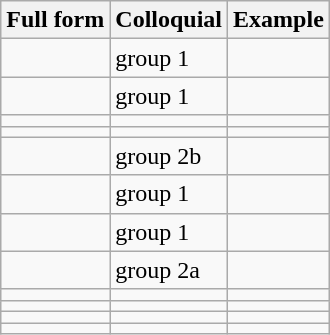<table class=wikitable>
<tr>
<th>Full form</th>
<th>Colloquial</th>
<th>Example</th>
</tr>
<tr>
<td></td>
<td>group 1</td>
<td></td>
</tr>
<tr>
<td></td>
<td>group 1</td>
<td></td>
</tr>
<tr>
<td></td>
<td></td>
<td></td>
</tr>
<tr>
<td></td>
<td></td>
<td></td>
</tr>
<tr>
<td></td>
<td>group 2b</td>
<td></td>
</tr>
<tr>
<td></td>
<td>group 1</td>
<td></td>
</tr>
<tr>
<td></td>
<td>group 1</td>
<td></td>
</tr>
<tr>
<td></td>
<td>group 2a</td>
<td></td>
</tr>
<tr>
<td></td>
<td></td>
<td></td>
</tr>
<tr>
<td></td>
<td></td>
<td></td>
</tr>
<tr>
<td></td>
<td></td>
<td></td>
</tr>
<tr>
<td></td>
<td></td>
<td></td>
</tr>
</table>
